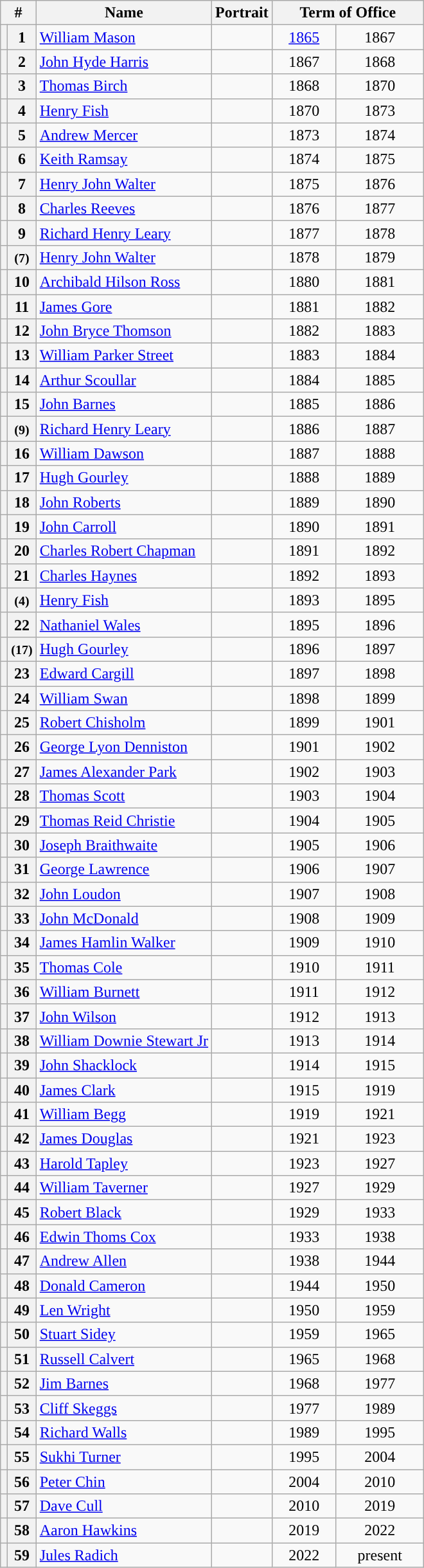<table class="wikitable" style="text-align:center">
<tr>
<th colspan="2">#</th>
<th>Name</th>
<th>Portrait</th>
<th colspan="2" width="150">Term of Office</th>
</tr>
<tr>
<th style="background:"></th>
<th>1</th>
<td align="left"><a href='#'>William Mason</a></td>
<td></td>
<td><a href='#'>1865</a></td>
<td>1867</td>
</tr>
<tr>
<th style="background:"></th>
<th>2</th>
<td align="left"><a href='#'>John Hyde Harris</a></td>
<td></td>
<td>1867</td>
<td>1868</td>
</tr>
<tr>
<th style="background:"></th>
<th>3</th>
<td align="left"><a href='#'>Thomas Birch</a></td>
<td></td>
<td>1868</td>
<td>1870</td>
</tr>
<tr>
<th style="background:"></th>
<th>4</th>
<td align="left"><a href='#'>Henry Fish</a></td>
<td></td>
<td>1870</td>
<td>1873</td>
</tr>
<tr>
<th style="background:"></th>
<th>5</th>
<td align="left"><a href='#'>Andrew Mercer</a></td>
<td></td>
<td>1873</td>
<td>1874</td>
</tr>
<tr>
<th style="background:"></th>
<th>6</th>
<td align="left"><a href='#'>Keith Ramsay</a></td>
<td></td>
<td>1874</td>
<td>1875</td>
</tr>
<tr>
<th style="background:"></th>
<th>7</th>
<td align="left"><a href='#'>Henry John Walter</a></td>
<td></td>
<td>1875</td>
<td>1876</td>
</tr>
<tr>
<th style="background:"></th>
<th>8</th>
<td align="left"><a href='#'>Charles Reeves</a></td>
<td></td>
<td>1876</td>
<td>1877</td>
</tr>
<tr>
<th style="background:"></th>
<th>9</th>
<td align="left"><a href='#'>Richard Henry Leary</a></td>
<td></td>
<td>1877</td>
<td>1878</td>
</tr>
<tr>
<th style="background:"></th>
<th><small>(7)</small></th>
<td align="left"><a href='#'>Henry John Walter</a></td>
<td></td>
<td>1878</td>
<td>1879</td>
</tr>
<tr>
<th style="background:"></th>
<th>10</th>
<td align="left"><a href='#'>Archibald Hilson Ross</a></td>
<td></td>
<td>1880</td>
<td>1881</td>
</tr>
<tr>
<th style="background:"></th>
<th>11</th>
<td align="left"><a href='#'>James Gore</a></td>
<td></td>
<td>1881</td>
<td>1882</td>
</tr>
<tr>
<th style="background:"></th>
<th>12</th>
<td align="left"><a href='#'>John Bryce Thomson</a></td>
<td></td>
<td>1882</td>
<td>1883</td>
</tr>
<tr>
<th style="background:"></th>
<th>13</th>
<td align="left"><a href='#'>William Parker Street</a></td>
<td></td>
<td>1883</td>
<td>1884</td>
</tr>
<tr>
<th style="background:"></th>
<th>14</th>
<td align="left"><a href='#'>Arthur Scoullar</a></td>
<td></td>
<td>1884</td>
<td>1885</td>
</tr>
<tr>
<th style="background:"></th>
<th>15</th>
<td align="left"><a href='#'>John Barnes</a></td>
<td></td>
<td>1885</td>
<td>1886</td>
</tr>
<tr>
<th style="background:"></th>
<th><small>(9)</small></th>
<td align="left"><a href='#'>Richard Henry Leary</a></td>
<td></td>
<td>1886</td>
<td>1887</td>
</tr>
<tr>
<th style="background:"></th>
<th>16</th>
<td align="left"><a href='#'>William Dawson</a></td>
<td></td>
<td>1887</td>
<td>1888</td>
</tr>
<tr>
<th style="background:"></th>
<th>17</th>
<td align="left"><a href='#'>Hugh Gourley</a></td>
<td></td>
<td>1888</td>
<td>1889</td>
</tr>
<tr>
<th style="background:"></th>
<th>18</th>
<td align="left"><a href='#'>John Roberts</a></td>
<td></td>
<td>1889</td>
<td>1890</td>
</tr>
<tr>
<th style="background:"></th>
<th>19</th>
<td align="left"><a href='#'>John Carroll</a></td>
<td></td>
<td>1890</td>
<td>1891</td>
</tr>
<tr>
<th style="background:"></th>
<th>20</th>
<td align="left"><a href='#'>Charles Robert Chapman</a></td>
<td></td>
<td>1891</td>
<td>1892</td>
</tr>
<tr>
<th style="background:"></th>
<th>21</th>
<td align="left"><a href='#'>Charles Haynes</a></td>
<td></td>
<td>1892</td>
<td>1893</td>
</tr>
<tr>
<th style="background:"></th>
<th><small>(4)</small></th>
<td align="left"><a href='#'>Henry Fish</a></td>
<td></td>
<td>1893</td>
<td>1895</td>
</tr>
<tr>
<th style="background:"></th>
<th>22</th>
<td align="left"><a href='#'>Nathaniel Wales</a></td>
<td></td>
<td>1895</td>
<td>1896</td>
</tr>
<tr>
<th style="background:"></th>
<th><small>(17)</small></th>
<td align="left"><a href='#'>Hugh Gourley</a></td>
<td></td>
<td>1896</td>
<td>1897</td>
</tr>
<tr>
<th style="background:"></th>
<th>23</th>
<td align="left"><a href='#'>Edward Cargill</a></td>
<td></td>
<td>1897</td>
<td>1898</td>
</tr>
<tr>
<th style="background:"></th>
<th>24</th>
<td align="left"><a href='#'>William Swan</a></td>
<td></td>
<td>1898</td>
<td>1899</td>
</tr>
<tr>
<th style="background:"></th>
<th>25</th>
<td align="left"><a href='#'>Robert Chisholm</a></td>
<td></td>
<td>1899</td>
<td>1901</td>
</tr>
<tr>
<th style="background:"></th>
<th>26</th>
<td align="left"><a href='#'>George Lyon Denniston</a></td>
<td></td>
<td>1901</td>
<td>1902</td>
</tr>
<tr>
<th style="background:"></th>
<th>27</th>
<td align="left"><a href='#'>James Alexander Park</a></td>
<td></td>
<td>1902</td>
<td>1903</td>
</tr>
<tr>
<th style="background:"></th>
<th>28</th>
<td align="left"><a href='#'>Thomas Scott</a></td>
<td></td>
<td>1903</td>
<td>1904</td>
</tr>
<tr>
<th style="background:"></th>
<th>29</th>
<td align="left"><a href='#'>Thomas Reid Christie</a></td>
<td></td>
<td>1904</td>
<td>1905</td>
</tr>
<tr>
<th style="background:"></th>
<th>30</th>
<td align="left"><a href='#'>Joseph Braithwaite</a></td>
<td></td>
<td>1905</td>
<td>1906</td>
</tr>
<tr>
<th style="background:"></th>
<th>31</th>
<td align="left"><a href='#'>George Lawrence</a></td>
<td></td>
<td>1906</td>
<td>1907</td>
</tr>
<tr>
<th style="background:"></th>
<th>32</th>
<td align="left"><a href='#'>John Loudon</a></td>
<td></td>
<td>1907</td>
<td>1908</td>
</tr>
<tr>
<th style="background:"></th>
<th>33</th>
<td align="left"><a href='#'>John McDonald</a></td>
<td></td>
<td>1908</td>
<td>1909</td>
</tr>
<tr>
<th style="background:"></th>
<th>34</th>
<td align="left"><a href='#'>James Hamlin Walker</a></td>
<td></td>
<td>1909</td>
<td>1910</td>
</tr>
<tr>
<th style="background:"></th>
<th>35</th>
<td align="left"><a href='#'>Thomas Cole</a></td>
<td></td>
<td>1910</td>
<td>1911</td>
</tr>
<tr>
<th style="background:"></th>
<th>36</th>
<td align="left"><a href='#'>William Burnett</a></td>
<td></td>
<td>1911</td>
<td>1912</td>
</tr>
<tr>
<th style="background:"></th>
<th>37</th>
<td align="left"><a href='#'>John Wilson</a></td>
<td></td>
<td>1912</td>
<td>1913</td>
</tr>
<tr>
<th style="background:"></th>
<th>38</th>
<td align="left"><a href='#'>William Downie Stewart Jr</a></td>
<td></td>
<td>1913</td>
<td>1914</td>
</tr>
<tr>
<th style="background:"></th>
<th>39</th>
<td align="left"><a href='#'>John Shacklock</a></td>
<td></td>
<td>1914</td>
<td>1915</td>
</tr>
<tr>
<th style="background:"></th>
<th>40</th>
<td align="left"><a href='#'>James Clark</a></td>
<td></td>
<td>1915</td>
<td>1919</td>
</tr>
<tr>
<th style="background:"></th>
<th>41</th>
<td align="left"><a href='#'>William Begg</a></td>
<td></td>
<td>1919</td>
<td>1921</td>
</tr>
<tr>
<th style="background:"></th>
<th>42</th>
<td align="left"><a href='#'>James Douglas</a></td>
<td></td>
<td>1921</td>
<td>1923</td>
</tr>
<tr>
<th style="background:"></th>
<th>43</th>
<td align="left"><a href='#'>Harold Tapley</a></td>
<td></td>
<td>1923</td>
<td>1927</td>
</tr>
<tr>
<th style="background:"></th>
<th>44</th>
<td align="left"><a href='#'>William Taverner</a></td>
<td></td>
<td>1927</td>
<td>1929</td>
</tr>
<tr>
<th style="background:"></th>
<th>45</th>
<td align="left"><a href='#'>Robert Black</a></td>
<td></td>
<td>1929</td>
<td>1933</td>
</tr>
<tr>
<th style="background:"></th>
<th>46</th>
<td align="left"><a href='#'>Edwin Thoms Cox</a></td>
<td></td>
<td>1933</td>
<td>1938</td>
</tr>
<tr>
<th style="background:"></th>
<th>47</th>
<td align="left"><a href='#'>Andrew Allen</a></td>
<td></td>
<td>1938</td>
<td>1944</td>
</tr>
<tr>
<th style="background:"></th>
<th>48</th>
<td align="left"><a href='#'>Donald Cameron</a></td>
<td></td>
<td>1944</td>
<td>1950</td>
</tr>
<tr>
<th style="background:"></th>
<th>49</th>
<td align="left"><a href='#'>Len Wright</a></td>
<td></td>
<td>1950</td>
<td>1959</td>
</tr>
<tr>
<th style="background:"></th>
<th>50</th>
<td align="left"><a href='#'>Stuart Sidey</a></td>
<td></td>
<td>1959</td>
<td>1965</td>
</tr>
<tr>
<th style="background:"></th>
<th>51</th>
<td align="left"><a href='#'>Russell Calvert</a></td>
<td></td>
<td>1965</td>
<td>1968</td>
</tr>
<tr>
<th style="background:"></th>
<th>52</th>
<td align="left"><a href='#'>Jim Barnes</a></td>
<td></td>
<td>1968</td>
<td>1977</td>
</tr>
<tr>
<th style="background:"></th>
<th>53</th>
<td align="left"><a href='#'>Cliff Skeggs</a></td>
<td></td>
<td>1977</td>
<td>1989</td>
</tr>
<tr>
<th style="background:"></th>
<th>54</th>
<td align="left"><a href='#'>Richard Walls</a></td>
<td></td>
<td>1989</td>
<td>1995</td>
</tr>
<tr>
<th style="background:"></th>
<th>55</th>
<td align="left"><a href='#'>Sukhi Turner</a></td>
<td></td>
<td>1995</td>
<td>2004</td>
</tr>
<tr>
<th style="background:"></th>
<th>56</th>
<td align="left"><a href='#'>Peter Chin</a></td>
<td></td>
<td>2004</td>
<td>2010</td>
</tr>
<tr>
<th style="background:"></th>
<th>57</th>
<td align="left"><a href='#'>Dave Cull</a></td>
<td></td>
<td>2010</td>
<td>2019</td>
</tr>
<tr>
<th style="background:"></th>
<th>58</th>
<td align="left"><a href='#'>Aaron Hawkins</a></td>
<td></td>
<td>2019</td>
<td>2022</td>
</tr>
<tr>
<th style="background:"></th>
<th>59</th>
<td align="left"><a href='#'>Jules Radich</a></td>
<td></td>
<td>2022</td>
<td>present</td>
</tr>
</table>
